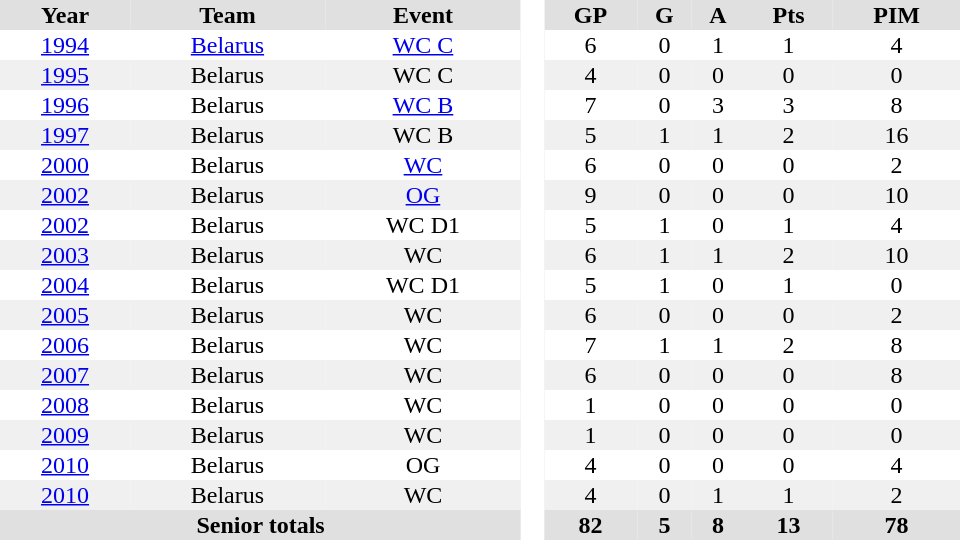<table border="0" cellpadding="1" cellspacing="0" style="text-align:center; width:40em">
<tr ALIGN="center" bgcolor="#e0e0e0">
<th>Year</th>
<th>Team</th>
<th>Event</th>
<th ALIGN="center" rowspan="99" bgcolor="#ffffff"> </th>
<th>GP</th>
<th>G</th>
<th>A</th>
<th>Pts</th>
<th>PIM</th>
</tr>
<tr>
<td><a href='#'>1994</a></td>
<td><a href='#'>Belarus</a></td>
<td><a href='#'>WC C</a></td>
<td>6</td>
<td>0</td>
<td>1</td>
<td>1</td>
<td>4</td>
</tr>
<tr bgcolor="#f0f0f0">
<td><a href='#'>1995</a></td>
<td>Belarus</td>
<td>WC C</td>
<td>4</td>
<td>0</td>
<td>0</td>
<td>0</td>
<td>0</td>
</tr>
<tr>
<td><a href='#'>1996</a></td>
<td>Belarus</td>
<td><a href='#'>WC B</a></td>
<td>7</td>
<td>0</td>
<td>3</td>
<td>3</td>
<td>8</td>
</tr>
<tr bgcolor="#f0f0f0">
<td><a href='#'>1997</a></td>
<td>Belarus</td>
<td>WC B</td>
<td>5</td>
<td>1</td>
<td>1</td>
<td>2</td>
<td>16</td>
</tr>
<tr>
<td><a href='#'>2000</a></td>
<td>Belarus</td>
<td><a href='#'>WC</a></td>
<td>6</td>
<td>0</td>
<td>0</td>
<td>0</td>
<td>2</td>
</tr>
<tr bgcolor="#f0f0f0">
<td><a href='#'>2002</a></td>
<td>Belarus</td>
<td><a href='#'>OG</a></td>
<td>9</td>
<td>0</td>
<td>0</td>
<td>0</td>
<td>10</td>
</tr>
<tr>
<td><a href='#'>2002</a></td>
<td>Belarus</td>
<td>WC D1</td>
<td>5</td>
<td>1</td>
<td>0</td>
<td>1</td>
<td>4</td>
</tr>
<tr bgcolor="#f0f0f0">
<td><a href='#'>2003</a></td>
<td>Belarus</td>
<td>WC</td>
<td>6</td>
<td>1</td>
<td>1</td>
<td>2</td>
<td>10</td>
</tr>
<tr>
<td><a href='#'>2004</a></td>
<td>Belarus</td>
<td>WC D1</td>
<td>5</td>
<td>1</td>
<td>0</td>
<td>1</td>
<td>0</td>
</tr>
<tr bgcolor="#f0f0f0">
<td><a href='#'>2005</a></td>
<td>Belarus</td>
<td>WC</td>
<td>6</td>
<td>0</td>
<td>0</td>
<td>0</td>
<td>2</td>
</tr>
<tr>
<td><a href='#'>2006</a></td>
<td>Belarus</td>
<td>WC</td>
<td>7</td>
<td>1</td>
<td>1</td>
<td>2</td>
<td>8</td>
</tr>
<tr bgcolor="#f0f0f0">
<td><a href='#'>2007</a></td>
<td>Belarus</td>
<td>WC</td>
<td>6</td>
<td>0</td>
<td>0</td>
<td>0</td>
<td>8</td>
</tr>
<tr>
<td><a href='#'>2008</a></td>
<td>Belarus</td>
<td>WC</td>
<td>1</td>
<td>0</td>
<td>0</td>
<td>0</td>
<td>0</td>
</tr>
<tr bgcolor="#f0f0f0">
<td><a href='#'>2009</a></td>
<td>Belarus</td>
<td>WC</td>
<td>1</td>
<td>0</td>
<td>0</td>
<td>0</td>
<td>0</td>
</tr>
<tr>
<td><a href='#'>2010</a></td>
<td>Belarus</td>
<td>OG</td>
<td>4</td>
<td>0</td>
<td>0</td>
<td>0</td>
<td>4</td>
</tr>
<tr bgcolor="#f0f0f0">
<td><a href='#'>2010</a></td>
<td>Belarus</td>
<td>WC</td>
<td>4</td>
<td>0</td>
<td>1</td>
<td>1</td>
<td>2</td>
</tr>
<tr bgcolor="#e0e0e0">
<th colspan=3>Senior totals</th>
<th>82</th>
<th>5</th>
<th>8</th>
<th>13</th>
<th>78</th>
</tr>
</table>
